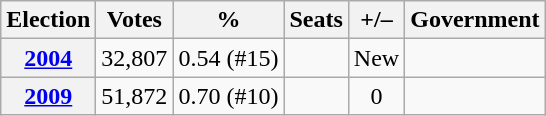<table class=wikitable style="text-align:center;">
<tr>
<th>Election</th>
<th>Votes</th>
<th>%</th>
<th>Seats</th>
<th>+/–</th>
<th>Government</th>
</tr>
<tr>
<th><a href='#'>2004</a></th>
<td>32,807</td>
<td>0.54 (#15)</td>
<td></td>
<td>New</td>
<td></td>
</tr>
<tr>
<th><a href='#'>2009</a></th>
<td>51,872</td>
<td>0.70 (#10)</td>
<td></td>
<td> 0</td>
<td></td>
</tr>
</table>
